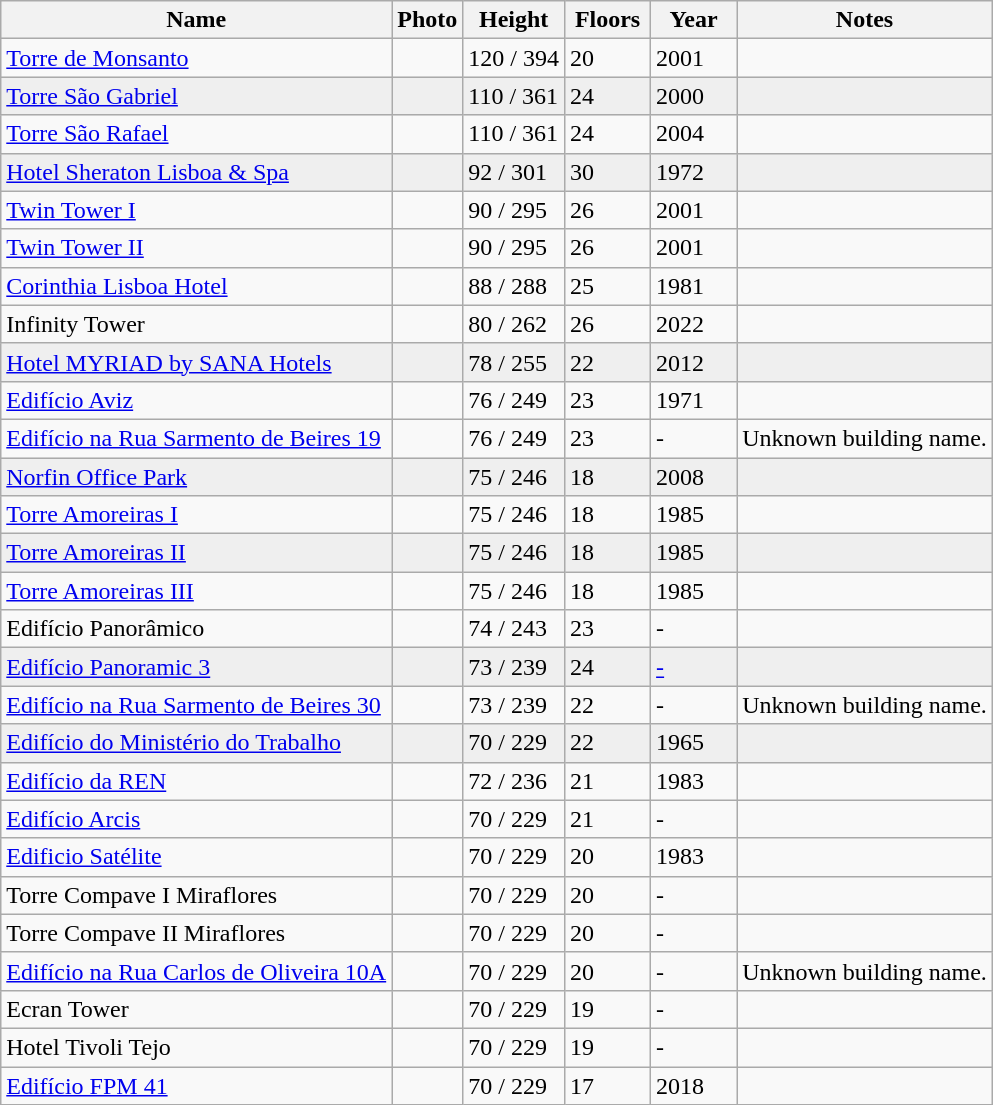<table class="wikitable">
<tr>
<th>Name</th>
<th>Photo</th>
<th>Height </th>
<th style="width:50px">Floors</th>
<th width="50">Year</th>
<th class="unsortable">Notes</th>
</tr>
<tr>
<td><a href='#'>Torre de Monsanto</a></td>
<td></td>
<td>120 / 394</td>
<td>20</td>
<td>2001</td>
<td></td>
</tr>
<tr bgcolor="#EFEFEF">
<td><a href='#'>Torre São Gabriel</a></td>
<td></td>
<td>110 / 361</td>
<td>24</td>
<td>2000</td>
<td></td>
</tr>
<tr>
<td><a href='#'>Torre São Rafael</a></td>
<td></td>
<td>110 / 361</td>
<td>24</td>
<td>2004</td>
<td></td>
</tr>
<tr bgcolor="#EFEFEF">
<td><a href='#'>Hotel Sheraton Lisboa & Spa</a></td>
<td></td>
<td>92 / 301</td>
<td>30</td>
<td>1972</td>
<td></td>
</tr>
<tr>
<td><a href='#'>Twin Tower I</a></td>
<td></td>
<td>90 / 295</td>
<td>26</td>
<td>2001</td>
<td></td>
</tr>
<tr>
<td><a href='#'>Twin Tower II</a></td>
<td></td>
<td>90 / 295</td>
<td>26</td>
<td>2001</td>
<td></td>
</tr>
<tr>
<td><a href='#'>Corinthia Lisboa Hotel</a></td>
<td></td>
<td>88 / 288</td>
<td>25</td>
<td>1981</td>
<td></td>
</tr>
<tr>
<td>Infinity Tower</td>
<td></td>
<td>80 / 262</td>
<td>26</td>
<td>2022</td>
<td></td>
</tr>
<tr bgcolor="#EFEFEF">
<td><a href='#'>Hotel MYRIAD by SANA Hotels</a></td>
<td></td>
<td>78 / 255</td>
<td>22</td>
<td>2012</td>
<td></td>
</tr>
<tr>
<td><a href='#'>Edifício Aviz</a></td>
<td></td>
<td>76 / 249</td>
<td>23</td>
<td>1971</td>
<td></td>
</tr>
<tr>
<td><a href='#'>Edifício na Rua Sarmento de Beires 19</a></td>
<td></td>
<td>76 / 249</td>
<td>23</td>
<td>-</td>
<td>Unknown building name.</td>
</tr>
<tr bgcolor="#EFEFEF">
<td><a href='#'>Norfin Office Park</a></td>
<td></td>
<td>75 / 246</td>
<td>18</td>
<td>2008</td>
<td></td>
</tr>
<tr>
<td><a href='#'>Torre Amoreiras I</a></td>
<td></td>
<td>75 / 246</td>
<td>18</td>
<td>1985</td>
<td></td>
</tr>
<tr bgcolor="#EFEFEF">
<td><a href='#'>Torre Amoreiras II</a></td>
<td></td>
<td>75 / 246</td>
<td>18</td>
<td>1985</td>
<td></td>
</tr>
<tr>
<td><a href='#'>Torre Amoreiras III</a></td>
<td></td>
<td>75 / 246</td>
<td>18</td>
<td>1985</td>
<td></td>
</tr>
<tr>
<td>Edifício Panorâmico</td>
<td></td>
<td>74 / 243</td>
<td>23</td>
<td>-</td>
<td></td>
</tr>
<tr bgcolor="#EFEFEF">
<td><a href='#'>Edifício Panoramic 3</a></td>
<td></td>
<td>73 / 239</td>
<td>24</td>
<td><a href='#'>-</a></td>
<td></td>
</tr>
<tr>
<td><a href='#'>Edifício na Rua Sarmento de Beires 30</a></td>
<td></td>
<td>73 / 239</td>
<td>22</td>
<td>-</td>
<td>Unknown building name.</td>
</tr>
<tr bgcolor="#EFEFEF">
<td><a href='#'>Edifício do Ministério do Trabalho</a></td>
<td></td>
<td>70 / 229</td>
<td>22</td>
<td>1965</td>
<td></td>
</tr>
<tr>
<td><a href='#'>Edifício da REN</a></td>
<td></td>
<td>72 / 236</td>
<td>21</td>
<td>1983</td>
<td></td>
</tr>
<tr>
<td><a href='#'>Edifício Arcis</a></td>
<td></td>
<td>70 / 229</td>
<td>21</td>
<td>-</td>
<td></td>
</tr>
<tr>
<td><a href='#'>Edificio Satélite</a></td>
<td></td>
<td>70 / 229</td>
<td>20</td>
<td>1983</td>
<td></td>
</tr>
<tr>
<td>Torre Compave I Miraflores</td>
<td></td>
<td>70 / 229</td>
<td>20</td>
<td>-</td>
<td></td>
</tr>
<tr>
<td>Torre Compave II Miraflores</td>
<td></td>
<td>70 / 229</td>
<td>20</td>
<td>-</td>
<td></td>
</tr>
<tr>
<td><a href='#'>Edifício na Rua Carlos de Oliveira 10A</a></td>
<td></td>
<td>70 / 229</td>
<td>20</td>
<td>-</td>
<td>Unknown building name.</td>
</tr>
<tr>
<td>Ecran Tower</td>
<td></td>
<td>70 / 229</td>
<td>19</td>
<td>-</td>
<td></td>
</tr>
<tr>
<td>Hotel Tivoli Tejo</td>
<td></td>
<td>70 / 229</td>
<td>19</td>
<td>-</td>
<td></td>
</tr>
<tr>
<td><a href='#'>Edifício FPM 41</a></td>
<td></td>
<td>70 / 229</td>
<td>17</td>
<td>2018</td>
<td></td>
</tr>
</table>
